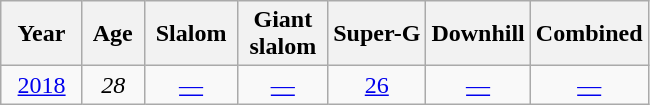<table class=wikitable style="text-align:center">
<tr>
<th>  Year  </th>
<th> Age </th>
<th> Slalom </th>
<th> Giant <br> slalom </th>
<th>Super-G</th>
<th>Downhill</th>
<th>Combined</th>
</tr>
<tr>
<td><a href='#'>2018</a></td>
<td><em>28</em></td>
<td><a href='#'>—</a></td>
<td><a href='#'>—</a></td>
<td><a href='#'>26</a></td>
<td><a href='#'>—</a></td>
<td><a href='#'>—</a></td>
</tr>
</table>
